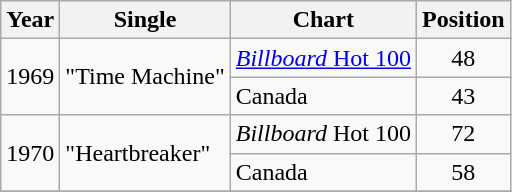<table class="wikitable">
<tr>
<th>Year</th>
<th>Single</th>
<th>Chart</th>
<th>Position</th>
</tr>
<tr>
<td rowspan="2">1969</td>
<td rowspan="2">"Time Machine"</td>
<td><a href='#'><em>Billboard</em> Hot 100</a></td>
<td align="center">48</td>
</tr>
<tr>
<td>Canada</td>
<td align="center">43</td>
</tr>
<tr>
<td rowspan="2">1970</td>
<td rowspan="2">"Heartbreaker"</td>
<td><em>Billboard</em> Hot 100</td>
<td align="center">72</td>
</tr>
<tr>
<td>Canada</td>
<td align="center">58</td>
</tr>
<tr>
</tr>
</table>
